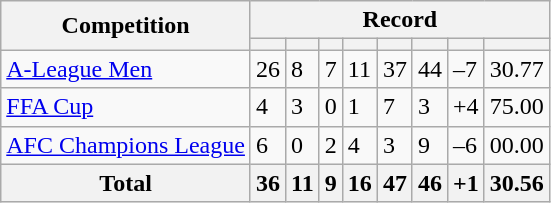<table class="wikitable">
<tr>
<th rowspan="2">Competition</th>
<th colspan="8">Record</th>
</tr>
<tr>
<th></th>
<th></th>
<th></th>
<th></th>
<th></th>
<th></th>
<th></th>
<th></th>
</tr>
<tr>
<td><a href='#'>A-League Men</a></td>
<td>26</td>
<td>8</td>
<td>7</td>
<td>11</td>
<td>37</td>
<td>44</td>
<td>–7</td>
<td>30.77</td>
</tr>
<tr>
<td><a href='#'>FFA Cup</a></td>
<td>4</td>
<td>3</td>
<td>0</td>
<td>1</td>
<td>7</td>
<td>3</td>
<td>+4</td>
<td>75.00</td>
</tr>
<tr>
<td><a href='#'>AFC Champions League</a></td>
<td>6</td>
<td>0</td>
<td>2</td>
<td>4</td>
<td>3</td>
<td>9</td>
<td>–6</td>
<td>00.00</td>
</tr>
<tr>
<th>Total</th>
<th>36</th>
<th>11</th>
<th>9</th>
<th>16</th>
<th>47</th>
<th>46</th>
<th>+1</th>
<th>30.56</th>
</tr>
</table>
